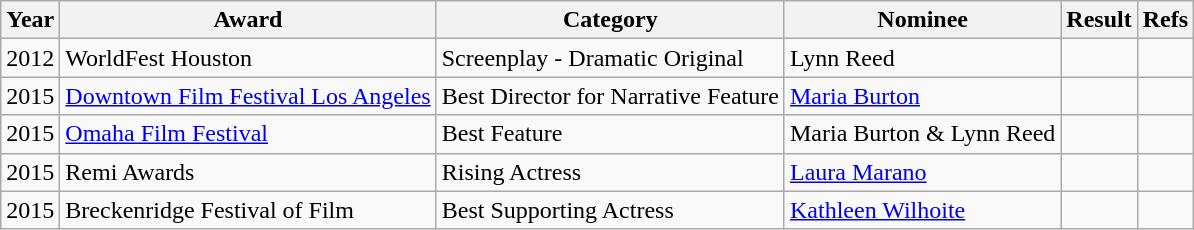<table class="wikitable sortable">
<tr>
<th scope="col">Year</th>
<th scope="col">Award</th>
<th scope="col">Category</th>
<th scope="col">Nominee</th>
<th scope="col">Result</th>
<th scope="col" class="unsortable">Refs</th>
</tr>
<tr>
<td>2012</td>
<td>WorldFest Houston</td>
<td>Screenplay - Dramatic Original</td>
<td>Lynn Reed</td>
<td></td>
<td></td>
</tr>
<tr>
<td>2015</td>
<td><a href='#'>Downtown Film Festival Los Angeles</a></td>
<td>Best Director for Narrative Feature</td>
<td><a href='#'>Maria Burton</a></td>
<td></td>
<td></td>
</tr>
<tr>
<td>2015</td>
<td><a href='#'>Omaha Film Festival</a></td>
<td>Best Feature</td>
<td>Maria Burton & Lynn Reed</td>
<td></td>
<td></td>
</tr>
<tr>
<td>2015</td>
<td>Remi Awards</td>
<td>Rising Actress</td>
<td><a href='#'>Laura Marano</a></td>
<td></td>
<td style="text-align:center;"></td>
</tr>
<tr>
<td>2015</td>
<td>Breckenridge Festival of Film</td>
<td>Best Supporting Actress</td>
<td><a href='#'>Kathleen Wilhoite</a></td>
<td></td>
<td style="text-align:center;"></td>
</tr>
</table>
